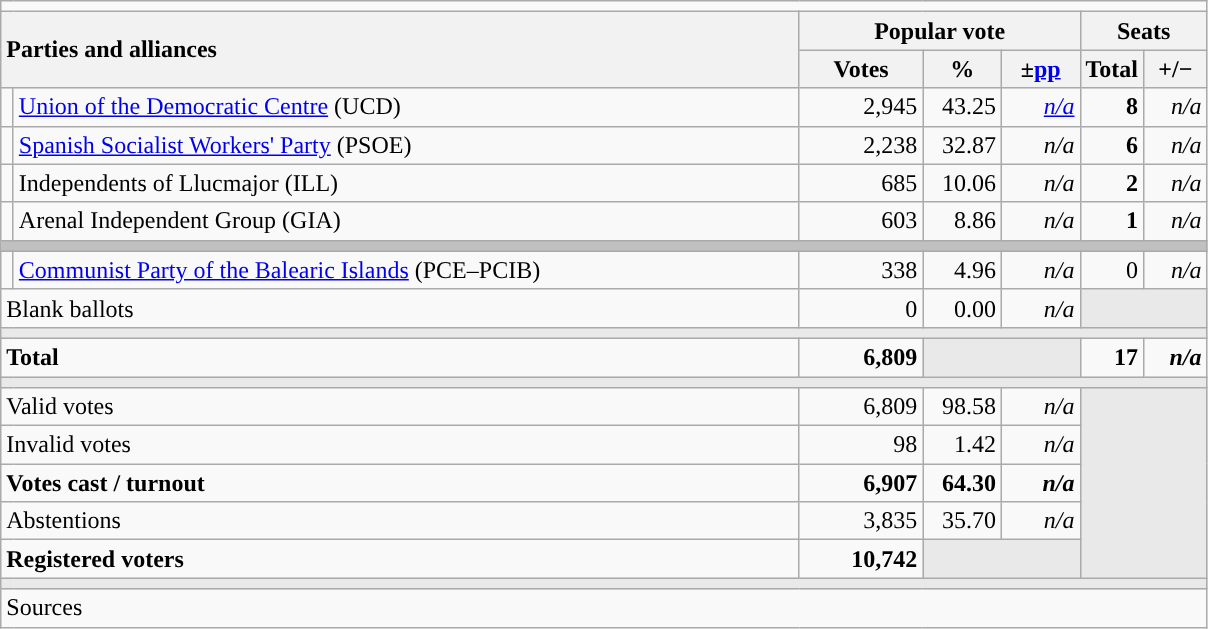<table class="wikitable" style="text-align:right;">
<tr>
<td colspan="7"></td>
</tr>
<tr>
<th style="text-align:left;" rowspan="2" colspan="2" width="525">Parties and alliances</th>
<th colspan="3">Popular vote</th>
<th colspan="2">Seats</th>
</tr>
<tr>
<th width="75">Votes</th>
<th width="45">%</th>
<th width="45">±<a href='#'>pp</a></th>
<th width="35">Total</th>
<th width="35">+/−</th>
</tr>
<tr>
<td width="1" style="color:inherit;background:"></td>
<td align="left"><a href='#'>Union of the Democratic Centre</a> (UCD)</td>
<td>2,945</td>
<td>43.25</td>
<td><em><a href='#'>n/a</a></em></td>
<td><strong>8</strong></td>
<td><em>n/a</em></td>
</tr>
<tr>
<td style="color:inherit;background:"></td>
<td align="left"><a href='#'>Spanish Socialist Workers' Party</a> (PSOE)</td>
<td>2,238</td>
<td>32.87</td>
<td><em>n/a</em></td>
<td><strong>6</strong></td>
<td><em>n/a</em></td>
</tr>
<tr>
<td style="color:inherit;background:"></td>
<td align="left">Independents of Llucmajor (ILL)</td>
<td>685</td>
<td>10.06</td>
<td><em>n/a</em></td>
<td><strong>2</strong></td>
<td><em>n/a</em></td>
</tr>
<tr>
<td style="color:inherit;background:"></td>
<td align="left">Arenal Independent Group (GIA)</td>
<td>603</td>
<td>8.86</td>
<td><em>n/a</em></td>
<td><strong>1</strong></td>
<td><em>n/a</em></td>
</tr>
<tr>
<td colspan="7" bgcolor="#C0C0C0"></td>
</tr>
<tr>
<td style="color:inherit;background:"></td>
<td align="left"><a href='#'>Communist Party of the Balearic Islands</a> (PCE–PCIB)</td>
<td>338</td>
<td>4.96</td>
<td><em>n/a</em></td>
<td>0</td>
<td><em>n/a</em></td>
</tr>
<tr>
<td align="left" colspan="2">Blank ballots</td>
<td>0</td>
<td>0.00</td>
<td><em>n/a</em></td>
<td bgcolor="#E9E9E9" colspan="2"></td>
</tr>
<tr>
<td colspan="7" bgcolor="#E9E9E9"></td>
</tr>
<tr style="font-weight:bold;">
<td align="left" colspan="2">Total</td>
<td>6,809</td>
<td bgcolor="#E9E9E9" colspan="2"></td>
<td>17</td>
<td><em>n/a</em></td>
</tr>
<tr>
<td colspan="7" bgcolor="#E9E9E9"></td>
</tr>
<tr>
<td align="left" colspan="2">Valid votes</td>
<td>6,809</td>
<td>98.58</td>
<td><em>n/a</em></td>
<td bgcolor="#E9E9E9" colspan="2" rowspan="5"></td>
</tr>
<tr>
<td align="left" colspan="2">Invalid votes</td>
<td>98</td>
<td>1.42</td>
<td><em>n/a</em></td>
</tr>
<tr style="font-weight:bold;">
<td align="left" colspan="2">Votes cast / turnout</td>
<td>6,907</td>
<td>64.30</td>
<td><em>n/a</em></td>
</tr>
<tr>
<td align="left" colspan="2">Abstentions</td>
<td>3,835</td>
<td>35.70</td>
<td><em>n/a</em></td>
</tr>
<tr style="font-weight:bold;">
<td align="left" colspan="2">Registered voters</td>
<td>10,742</td>
<td bgcolor="#E9E9E9" colspan="2"></td>
</tr>
<tr>
<td colspan="7" bgcolor="#E9E9E9"></td>
</tr>
<tr>
<td align="left" colspan="7">Sources</td>
</tr>
</table>
